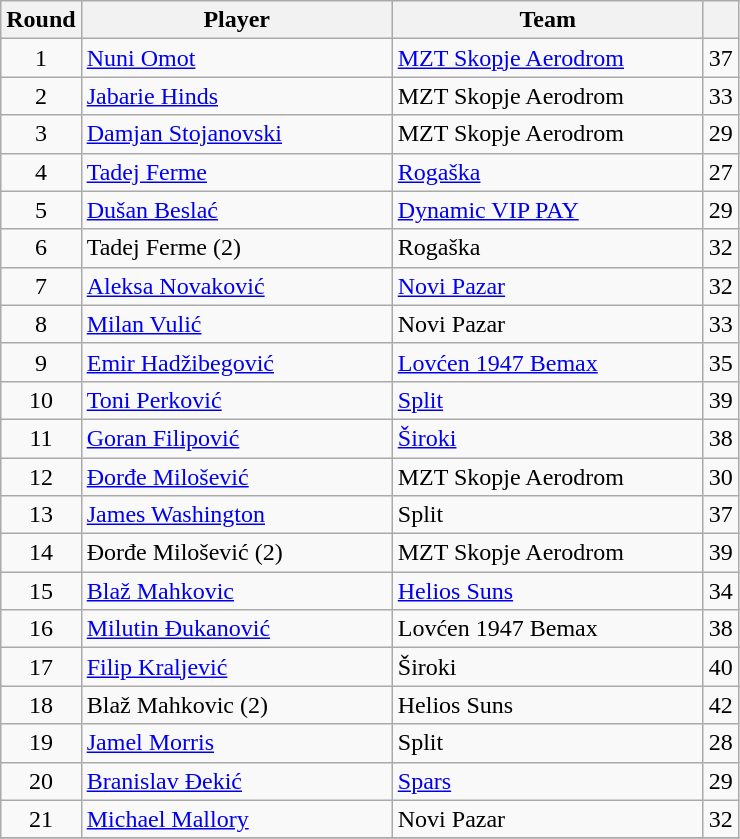<table class="wikitable sortable" style="text-align: center;">
<tr>
<th>Round</th>
<th style="width:200px;">Player</th>
<th style="width:200px;">Team</th>
<th><a href='#'></a></th>
</tr>
<tr>
<td>1</td>
<td align="left"> <a href='#'>Nuni Omot</a></td>
<td align="left"> <a href='#'>MZT Skopje Aerodrom</a></td>
<td>37</td>
</tr>
<tr>
<td>2</td>
<td align="left"> <a href='#'>Jabarie Hinds</a></td>
<td align="left"> MZT Skopje Aerodrom</td>
<td>33</td>
</tr>
<tr>
<td>3</td>
<td align="left"> <a href='#'>Damjan Stojanovski</a></td>
<td align="left"> MZT Skopje Aerodrom</td>
<td>29</td>
</tr>
<tr>
<td>4</td>
<td align="left"> <a href='#'>Tadej Ferme</a></td>
<td align="left"> <a href='#'>Rogaška</a></td>
<td>27</td>
</tr>
<tr>
<td>5</td>
<td align="left"> <a href='#'>Dušan Beslać</a></td>
<td align="left"> <a href='#'>Dynamic VIP PAY</a></td>
<td>29</td>
</tr>
<tr>
<td>6</td>
<td align="left"> Tadej Ferme (2)</td>
<td align="left"> Rogaška</td>
<td>32</td>
</tr>
<tr>
<td>7</td>
<td align="left"> <a href='#'>Aleksa Novaković</a></td>
<td align="left"> <a href='#'>Novi Pazar</a></td>
<td>32</td>
</tr>
<tr>
<td>8</td>
<td align="left"> <a href='#'>Milan Vulić</a></td>
<td align="left"> Novi Pazar</td>
<td>33</td>
</tr>
<tr>
<td>9</td>
<td align="left"> <a href='#'>Emir Hadžibegović</a></td>
<td align="left"> <a href='#'>Lovćen 1947 Bemax</a></td>
<td>35</td>
</tr>
<tr>
<td>10</td>
<td align="left"> <a href='#'>Toni Perković</a></td>
<td align="left"> <a href='#'>Split</a></td>
<td>39</td>
</tr>
<tr>
<td>11</td>
<td align="left"> <a href='#'>Goran Filipović</a></td>
<td align="left"> <a href='#'>Široki</a></td>
<td>38</td>
</tr>
<tr>
<td>12</td>
<td align="left"> <a href='#'>Đorđe Milošević</a></td>
<td align="left"> MZT Skopje Aerodrom</td>
<td>30</td>
</tr>
<tr>
<td>13</td>
<td align="left"> <a href='#'>James Washington</a></td>
<td align="left"> Split</td>
<td>37</td>
</tr>
<tr>
<td>14</td>
<td align="left"> Đorđe Milošević (2)</td>
<td align="left"> MZT Skopje Aerodrom</td>
<td>39</td>
</tr>
<tr>
<td>15</td>
<td align="left"> <a href='#'>Blaž Mahkovic</a></td>
<td align="left"> <a href='#'>Helios Suns</a></td>
<td>34</td>
</tr>
<tr>
<td>16</td>
<td align="left"> <a href='#'>Milutin Đukanović</a></td>
<td align="left"> Lovćen 1947 Bemax</td>
<td>38</td>
</tr>
<tr>
<td>17</td>
<td align="left"> <a href='#'>Filip Kraljević</a></td>
<td align="left"> Široki</td>
<td>40</td>
</tr>
<tr>
<td>18</td>
<td align="left"> Blaž Mahkovic (2)</td>
<td align="left"> Helios Suns</td>
<td>42</td>
</tr>
<tr>
<td>19</td>
<td align="left"> <a href='#'>Jamel Morris</a></td>
<td align="left"> Split</td>
<td>28</td>
</tr>
<tr>
<td>20</td>
<td align="left"> <a href='#'>Branislav Đekić</a></td>
<td align="left"> <a href='#'>Spars</a></td>
<td>29</td>
</tr>
<tr>
<td>21</td>
<td align="left"> <a href='#'>Michael Mallory</a></td>
<td align="left"> Novi Pazar</td>
<td>32</td>
</tr>
<tr>
</tr>
</table>
